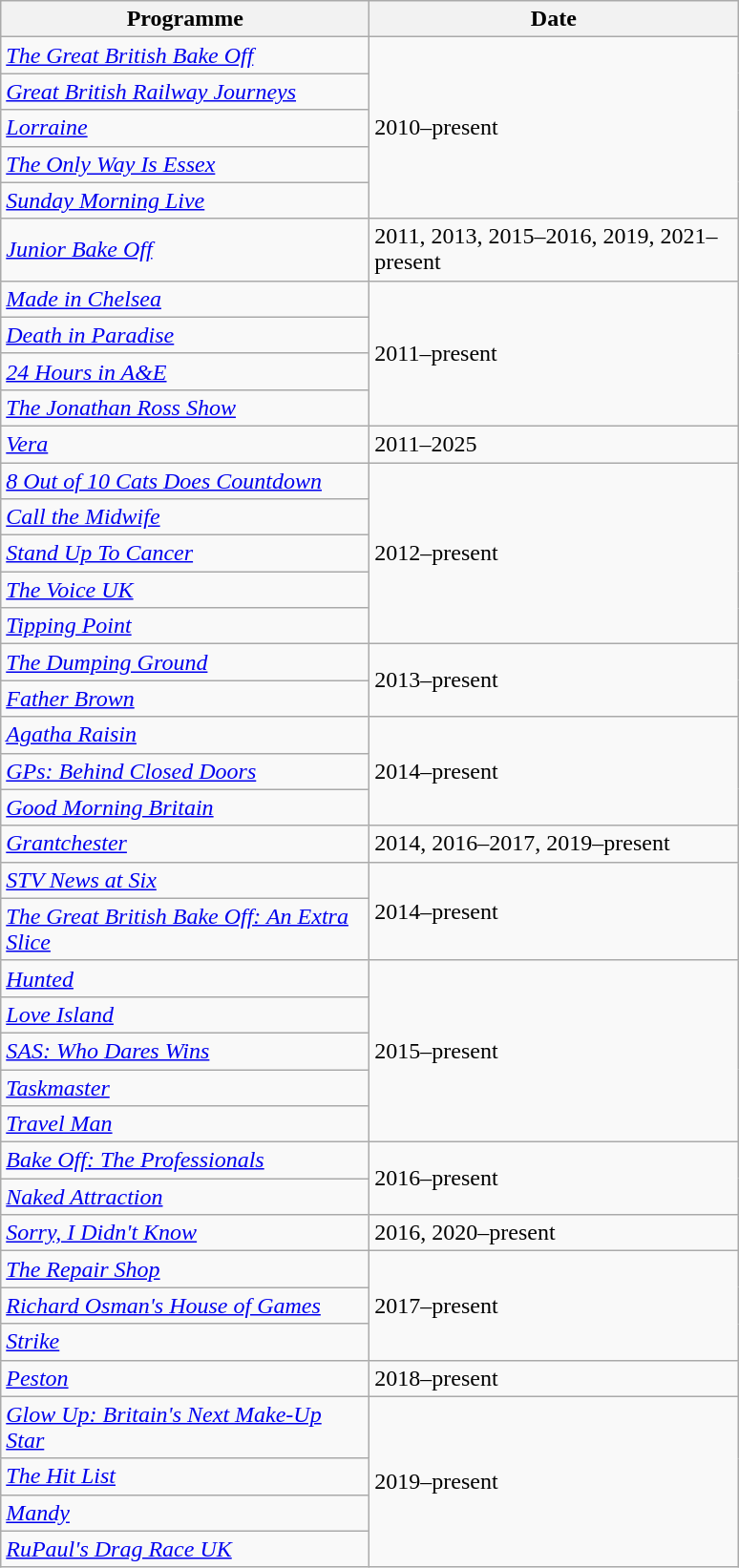<table class="wikitable">
<tr>
<th width=250>Programme</th>
<th width=250>Date</th>
</tr>
<tr>
<td><em><a href='#'>The Great British Bake Off</a></em></td>
<td rowspan="5">2010–present</td>
</tr>
<tr —>
<td><em><a href='#'>Great British Railway Journeys</a></em></td>
</tr>
<tr>
<td><em><a href='#'>Lorraine</a></em></td>
</tr>
<tr>
<td><em><a href='#'>The Only Way Is Essex</a></em></td>
</tr>
<tr>
<td><em><a href='#'>Sunday Morning Live</a></em></td>
</tr>
<tr>
<td><em><a href='#'>Junior Bake Off</a></em></td>
<td>2011, 2013, 2015–2016, 2019, 2021–present</td>
</tr>
<tr>
<td><em><a href='#'>Made in Chelsea</a></em></td>
<td rowspan="4">2011–present</td>
</tr>
<tr>
<td><em><a href='#'>Death in Paradise</a></em></td>
</tr>
<tr>
<td><em><a href='#'>24 Hours in A&E</a></em></td>
</tr>
<tr>
<td><em><a href='#'>The Jonathan Ross Show</a></em></td>
</tr>
<tr>
<td><em><a href='#'>Vera</a></em></td>
<td>2011–2025</td>
</tr>
<tr>
<td><em><a href='#'>8 Out of 10 Cats Does Countdown</a></em></td>
<td rowspan="5">2012–present</td>
</tr>
<tr>
<td><em><a href='#'>Call the Midwife</a></em></td>
</tr>
<tr>
<td><em><a href='#'>Stand Up To Cancer</a></em></td>
</tr>
<tr>
<td><em><a href='#'>The Voice UK</a></em></td>
</tr>
<tr>
<td><em><a href='#'>Tipping Point</a></em></td>
</tr>
<tr>
<td><em><a href='#'>The Dumping Ground</a></em></td>
<td rowspan="2">2013–present</td>
</tr>
<tr>
<td><em><a href='#'>Father Brown</a></em></td>
</tr>
<tr>
<td><em><a href='#'>Agatha Raisin</a></em></td>
<td rowspan="3">2014–present</td>
</tr>
<tr>
<td><em><a href='#'>GPs: Behind Closed Doors</a></em></td>
</tr>
<tr>
<td><em><a href='#'>Good Morning Britain</a></em></td>
</tr>
<tr>
<td><em><a href='#'>Grantchester</a></em></td>
<td>2014, 2016–2017, 2019–present</td>
</tr>
<tr>
<td><em><a href='#'>STV News at Six</a></em></td>
<td rowspan="2">2014–present</td>
</tr>
<tr>
<td><em><a href='#'>The Great British Bake Off: An Extra Slice</a></em></td>
</tr>
<tr>
<td><em><a href='#'>Hunted</a></em></td>
<td rowspan="5">2015–present</td>
</tr>
<tr>
<td><em><a href='#'>Love Island</a></em></td>
</tr>
<tr>
<td><em><a href='#'>SAS: Who Dares Wins</a></em></td>
</tr>
<tr>
<td><em><a href='#'>Taskmaster</a></em></td>
</tr>
<tr>
<td><em><a href='#'>Travel Man</a></em></td>
</tr>
<tr>
<td><em><a href='#'>Bake Off: The Professionals</a></em></td>
<td rowspan="2">2016–present</td>
</tr>
<tr>
<td><em><a href='#'>Naked Attraction</a></em></td>
</tr>
<tr>
<td><em><a href='#'>Sorry, I Didn't Know</a></em></td>
<td>2016, 2020–present</td>
</tr>
<tr>
<td><em><a href='#'>The Repair Shop</a></em></td>
<td rowspan="3">2017–present</td>
</tr>
<tr>
<td><em><a href='#'>Richard Osman's House of Games</a></em></td>
</tr>
<tr>
<td><em><a href='#'>Strike</a></em></td>
</tr>
<tr>
<td><em><a href='#'>Peston</a></em></td>
<td>2018–present</td>
</tr>
<tr>
<td><em><a href='#'>Glow Up: Britain's Next Make-Up Star</a></em></td>
<td rowspan="4">2019–present</td>
</tr>
<tr>
<td><em><a href='#'>The Hit List</a></em></td>
</tr>
<tr>
<td><em><a href='#'>Mandy</a></em></td>
</tr>
<tr>
<td><em><a href='#'>RuPaul's Drag Race UK</a></em></td>
</tr>
</table>
